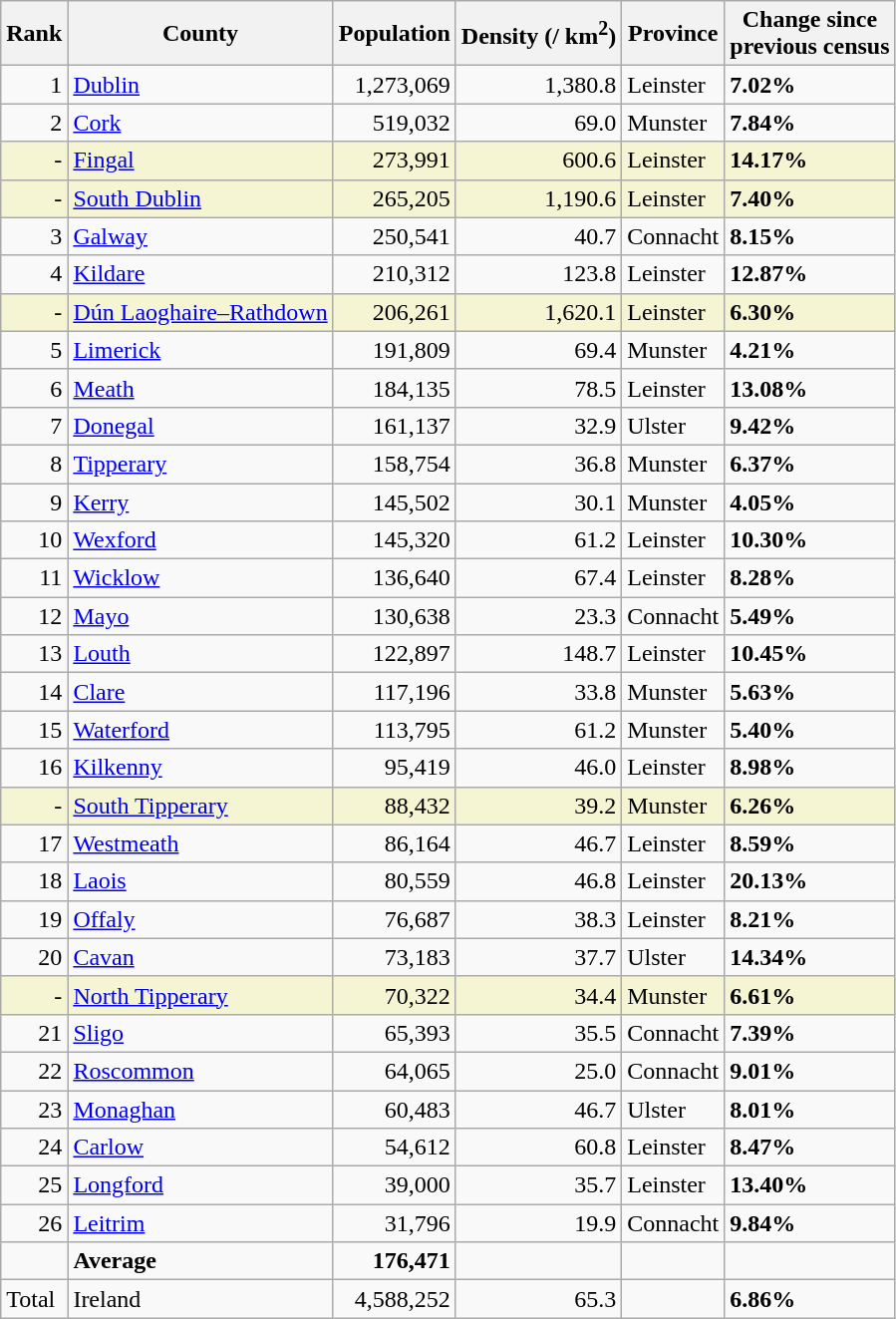<table class="wikitable sortable">
<tr>
<th>Rank</th>
<th>County</th>
<th>Population</th>
<th>Density (/ km<sup>2</sup>)</th>
<th>Province</th>
<th>Change since <br> previous census</th>
</tr>
<tr>
<td align=right>1</td>
<td><a href='#'>Dublin</a></td>
<td align=right>1,273,069</td>
<td align=right>1,380.8</td>
<td>Leinster</td>
<td> <strong>7.02%</strong></td>
</tr>
<tr>
<td align=right>2</td>
<td><a href='#'>Cork</a></td>
<td align=right>519,032</td>
<td align=right>69.0</td>
<td>Munster</td>
<td> <strong>7.84%</strong></td>
</tr>
<tr style="background:#f5f5d3;">
<td align=right>-</td>
<td><a href='#'>Fingal</a></td>
<td align=right>273,991</td>
<td align=right>600.6</td>
<td>Leinster</td>
<td> <strong>14.17%</strong></td>
</tr>
<tr style="background:#f5f5d3;">
<td align=right>-</td>
<td><a href='#'>South Dublin</a></td>
<td align=right>265,205</td>
<td align=right>1,190.6</td>
<td>Leinster</td>
<td> <strong>7.40%</strong></td>
</tr>
<tr>
<td align=right>3</td>
<td><a href='#'>Galway</a></td>
<td align=right>250,541</td>
<td align=right>40.7</td>
<td>Connacht</td>
<td> <strong>8.15%</strong></td>
</tr>
<tr>
<td align=right>4</td>
<td><a href='#'>Kildare</a></td>
<td align=right>210,312</td>
<td align=right>123.8</td>
<td>Leinster</td>
<td> <strong>12.87%</strong></td>
</tr>
<tr style="background:#f5f5d3;">
<td align=right>-</td>
<td><a href='#'>Dún Laoghaire–Rathdown</a></td>
<td align=right>206,261</td>
<td align=right>1,620.1</td>
<td>Leinster</td>
<td> <strong>6.30%</strong></td>
</tr>
<tr>
<td align=right>5</td>
<td><a href='#'>Limerick</a></td>
<td align=right>191,809</td>
<td align=right>69.4</td>
<td>Munster</td>
<td> <strong>4.21%</strong></td>
</tr>
<tr>
<td align=right>6</td>
<td><a href='#'>Meath</a></td>
<td align=right>184,135</td>
<td align=right>78.5</td>
<td>Leinster</td>
<td> <strong>13.08%</strong></td>
</tr>
<tr>
<td align=right>7</td>
<td><a href='#'>Donegal</a></td>
<td align=right>161,137</td>
<td align=right>32.9</td>
<td>Ulster</td>
<td> <strong>9.42%</strong></td>
</tr>
<tr>
<td align=right>8</td>
<td><a href='#'>Tipperary</a></td>
<td align=right>158,754</td>
<td align=right>36.8</td>
<td>Munster</td>
<td> <strong>6.37%</strong></td>
</tr>
<tr>
<td align=right>9</td>
<td><a href='#'>Kerry</a></td>
<td align=right>145,502</td>
<td align=right>30.1</td>
<td>Munster</td>
<td> <strong>4.05%</strong></td>
</tr>
<tr>
<td align=right>10</td>
<td><a href='#'>Wexford</a></td>
<td align=right>145,320</td>
<td align=right>61.2</td>
<td>Leinster</td>
<td> <strong>10.30%</strong></td>
</tr>
<tr>
<td align=right>11</td>
<td><a href='#'>Wicklow</a></td>
<td align=right>136,640</td>
<td align=right>67.4</td>
<td>Leinster</td>
<td> <strong>8.28%</strong></td>
</tr>
<tr>
<td align=right>12</td>
<td><a href='#'>Mayo</a></td>
<td align=right>130,638</td>
<td align=right>23.3</td>
<td>Connacht</td>
<td> <strong>5.49%</strong></td>
</tr>
<tr>
<td align=right>13</td>
<td><a href='#'>Louth</a></td>
<td align=right>122,897</td>
<td align=right>148.7</td>
<td>Leinster</td>
<td> <strong>10.45%</strong></td>
</tr>
<tr>
<td align=right>14</td>
<td><a href='#'>Clare</a></td>
<td align=right>117,196</td>
<td align=right>33.8</td>
<td>Munster</td>
<td> <strong>5.63%</strong></td>
</tr>
<tr>
<td align=right>15</td>
<td><a href='#'>Waterford</a></td>
<td align=right>113,795</td>
<td align=right>61.2</td>
<td>Munster</td>
<td> <strong>5.40%</strong></td>
</tr>
<tr>
<td align=right>16</td>
<td><a href='#'>Kilkenny</a></td>
<td align=right>95,419</td>
<td align=right>46.0</td>
<td>Leinster</td>
<td> <strong>8.98%</strong></td>
</tr>
<tr style="background:#f5f5d3;">
<td align=right>-</td>
<td><a href='#'>South Tipperary</a></td>
<td align=right>88,432</td>
<td align=right>39.2</td>
<td>Munster</td>
<td> <strong>6.26%</strong></td>
</tr>
<tr>
<td align=right>17</td>
<td><a href='#'>Westmeath</a></td>
<td align=right>86,164</td>
<td align=right>46.7</td>
<td>Leinster</td>
<td> <strong>8.59%</strong></td>
</tr>
<tr>
<td align=right>18</td>
<td><a href='#'>Laois</a></td>
<td align=right>80,559</td>
<td align=right>46.8</td>
<td>Leinster</td>
<td> <strong>20.13%</strong></td>
</tr>
<tr>
<td align=right>19</td>
<td><a href='#'>Offaly</a></td>
<td align=right>76,687</td>
<td align=right>38.3</td>
<td>Leinster</td>
<td> <strong>8.21%</strong></td>
</tr>
<tr>
<td align=right>20</td>
<td><a href='#'>Cavan</a></td>
<td align=right>73,183</td>
<td align=right>37.7</td>
<td>Ulster</td>
<td> <strong>14.34%</strong></td>
</tr>
<tr style="background:#f5f5d3;">
<td align=right>-</td>
<td><a href='#'>North Tipperary</a></td>
<td align=right>70,322</td>
<td align=right>34.4</td>
<td>Munster</td>
<td> <strong>6.61%</strong></td>
</tr>
<tr>
<td align=right>21</td>
<td><a href='#'>Sligo</a></td>
<td align=right>65,393</td>
<td align=right>35.5</td>
<td>Connacht</td>
<td> <strong>7.39%</strong></td>
</tr>
<tr>
<td align=right>22</td>
<td><a href='#'>Roscommon</a></td>
<td align=right>64,065</td>
<td align=right>25.0</td>
<td>Connacht</td>
<td> <strong>9.01%</strong></td>
</tr>
<tr>
<td align=right>23</td>
<td><a href='#'>Monaghan</a></td>
<td align=right>60,483</td>
<td align=right>46.7</td>
<td>Ulster</td>
<td> <strong>8.01%</strong></td>
</tr>
<tr>
<td align=right>24</td>
<td><a href='#'>Carlow</a></td>
<td align=right>54,612</td>
<td align=right>60.8</td>
<td>Leinster</td>
<td> <strong>8.47%</strong></td>
</tr>
<tr>
<td align=right>25</td>
<td><a href='#'>Longford</a></td>
<td align=right>39,000</td>
<td align=right>35.7</td>
<td>Leinster</td>
<td> <strong>13.40%</strong></td>
</tr>
<tr>
<td align=right>26</td>
<td><a href='#'>Leitrim</a></td>
<td align=right>31,796</td>
<td align=right>19.9</td>
<td>Connacht</td>
<td> <strong>9.84%</strong></td>
</tr>
<tr>
<td align=right></td>
<td><strong>Average</strong></td>
<td align=right><strong>176,471</strong></td>
<td align=right></td>
<td></td>
<td></td>
</tr>
<tr>
<td>Total</td>
<td>Ireland</td>
<td align=right>4,588,252</td>
<td align=right>65.3</td>
<td></td>
<td> <strong>6.86%</strong></td>
</tr>
</table>
